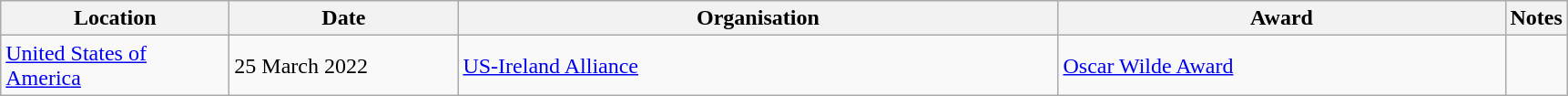<table class=wikitable>
<tr>
<th scope="col" style="width:10em;">Location</th>
<th scope="col" style="width:10em;">Date</th>
<th scope="col" style="width:27em;">Organisation</th>
<th scope="col" style="width:20em;">Award</th>
<th>Notes</th>
</tr>
<tr>
<td><a href='#'>United States of America</a></td>
<td>25 March 2022</td>
<td><a href='#'>US-Ireland Alliance</a></td>
<td><a href='#'>Oscar Wilde Award</a></td>
<td></td>
</tr>
</table>
